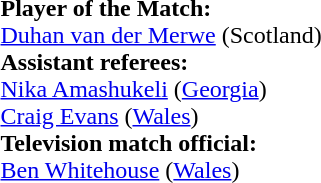<table style="width:100%">
<tr>
<td><br><strong>Player of the Match:</strong>
<br><a href='#'>Duhan van der Merwe</a> (Scotland)<br><strong>Assistant referees:</strong>
<br><a href='#'>Nika Amashukeli</a> (<a href='#'>Georgia</a>)
<br><a href='#'>Craig Evans</a> (<a href='#'>Wales</a>)
<br><strong>Television match official:</strong>
<br><a href='#'>Ben Whitehouse</a> (<a href='#'>Wales</a>)</td>
</tr>
</table>
